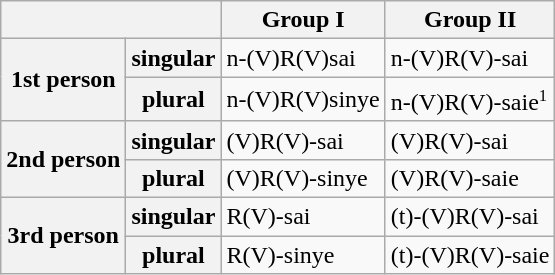<table class="wikitable">
<tr>
<th colspan="2"></th>
<th>Group I</th>
<th>Group II</th>
</tr>
<tr>
<th rowspan="2">1st person</th>
<th>singular</th>
<td>n-(V)R(V)sai</td>
<td>n-(V)R(V)-sai</td>
</tr>
<tr>
<th>plural</th>
<td>n-(V)R(V)sinye</td>
<td>n-(V)R(V)-saie<sup><small>1</small></sup></td>
</tr>
<tr>
<th rowspan="2">2nd person</th>
<th>singular</th>
<td>(V)R(V)-sai</td>
<td>(V)R(V)-sai</td>
</tr>
<tr>
<th>plural</th>
<td>(V)R(V)-sinye</td>
<td>(V)R(V)-saie</td>
</tr>
<tr>
<th rowspan="2">3rd person</th>
<th>singular</th>
<td>R(V)-sai</td>
<td>(t)-(V)R(V)-sai</td>
</tr>
<tr>
<th>plural</th>
<td>R(V)-sinye</td>
<td>(t)-(V)R(V)-saie</td>
</tr>
</table>
